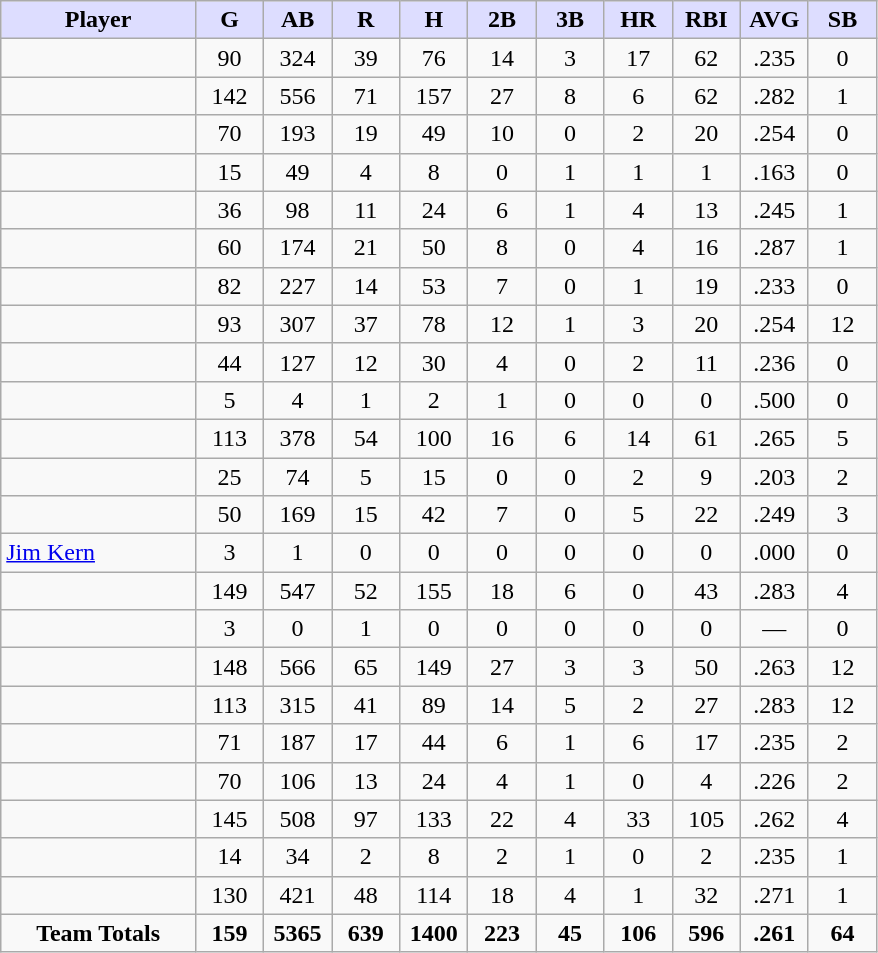<table class="wikitable" style="text-align:center;">
<tr>
<th style="background:#ddf; width:20%;"><strong>Player</strong></th>
<th style="background:#ddf; width:7%;"><strong>G</strong></th>
<th style="background:#ddf; width:7%;"><strong>AB</strong></th>
<th style="background:#ddf; width:7%;"><strong>R</strong></th>
<th style="background:#ddf; width:7%;"><strong>H</strong></th>
<th style="background:#ddf; width:7%;"><strong>2B</strong></th>
<th style="background:#ddf; width:7%;"><strong>3B</strong></th>
<th style="background:#ddf; width:7%;"><strong>HR</strong></th>
<th style="background:#ddf; width:7%;"><strong>RBI</strong></th>
<th style="background:#ddf; width:7%;"><strong>AVG</strong></th>
<th style="background:#ddf; width:7%;"><strong>SB</strong></th>
</tr>
<tr>
<td align=left></td>
<td>90</td>
<td>324</td>
<td>39</td>
<td>76</td>
<td>14</td>
<td>3</td>
<td>17</td>
<td>62</td>
<td>.235</td>
<td>0</td>
</tr>
<tr>
<td align=left></td>
<td>142</td>
<td>556</td>
<td>71</td>
<td>157</td>
<td>27</td>
<td>8</td>
<td>6</td>
<td>62</td>
<td>.282</td>
<td>1</td>
</tr>
<tr>
<td align=left></td>
<td>70</td>
<td>193</td>
<td>19</td>
<td>49</td>
<td>10</td>
<td>0</td>
<td>2</td>
<td>20</td>
<td>.254</td>
<td>0</td>
</tr>
<tr>
<td align=left></td>
<td>15</td>
<td>49</td>
<td>4</td>
<td>8</td>
<td>0</td>
<td>1</td>
<td>1</td>
<td>1</td>
<td>.163</td>
<td>0</td>
</tr>
<tr>
<td align=left></td>
<td>36</td>
<td>98</td>
<td>11</td>
<td>24</td>
<td>6</td>
<td>1</td>
<td>4</td>
<td>13</td>
<td>.245</td>
<td>1</td>
</tr>
<tr>
<td align=left></td>
<td>60</td>
<td>174</td>
<td>21</td>
<td>50</td>
<td>8</td>
<td>0</td>
<td>4</td>
<td>16</td>
<td>.287</td>
<td>1</td>
</tr>
<tr>
<td align=left></td>
<td>82</td>
<td>227</td>
<td>14</td>
<td>53</td>
<td>7</td>
<td>0</td>
<td>1</td>
<td>19</td>
<td>.233</td>
<td>0</td>
</tr>
<tr>
<td align=left></td>
<td>93</td>
<td>307</td>
<td>37</td>
<td>78</td>
<td>12</td>
<td>1</td>
<td>3</td>
<td>20</td>
<td>.254</td>
<td>12</td>
</tr>
<tr>
<td align=left></td>
<td>44</td>
<td>127</td>
<td>12</td>
<td>30</td>
<td>4</td>
<td>0</td>
<td>2</td>
<td>11</td>
<td>.236</td>
<td>0</td>
</tr>
<tr>
<td align=left></td>
<td>5</td>
<td>4</td>
<td>1</td>
<td>2</td>
<td>1</td>
<td>0</td>
<td>0</td>
<td>0</td>
<td>.500</td>
<td>0</td>
</tr>
<tr>
<td align=left></td>
<td>113</td>
<td>378</td>
<td>54</td>
<td>100</td>
<td>16</td>
<td>6</td>
<td>14</td>
<td>61</td>
<td>.265</td>
<td>5</td>
</tr>
<tr>
<td align=left></td>
<td>25</td>
<td>74</td>
<td>5</td>
<td>15</td>
<td>0</td>
<td>0</td>
<td>2</td>
<td>9</td>
<td>.203</td>
<td>2</td>
</tr>
<tr>
<td align=left></td>
<td>50</td>
<td>169</td>
<td>15</td>
<td>42</td>
<td>7</td>
<td>0</td>
<td>5</td>
<td>22</td>
<td>.249</td>
<td>3</td>
</tr>
<tr>
<td align=left><a href='#'>Jim Kern</a></td>
<td>3</td>
<td>1</td>
<td>0</td>
<td>0</td>
<td>0</td>
<td>0</td>
<td>0</td>
<td>0</td>
<td>.000</td>
<td>0</td>
</tr>
<tr>
<td align=left></td>
<td>149</td>
<td>547</td>
<td>52</td>
<td>155</td>
<td>18</td>
<td>6</td>
<td>0</td>
<td>43</td>
<td>.283</td>
<td>4</td>
</tr>
<tr>
<td align=left></td>
<td>3</td>
<td>0</td>
<td>1</td>
<td>0</td>
<td>0</td>
<td>0</td>
<td>0</td>
<td>0</td>
<td>—</td>
<td>0</td>
</tr>
<tr>
<td align=left></td>
<td>148</td>
<td>566</td>
<td>65</td>
<td>149</td>
<td>27</td>
<td>3</td>
<td>3</td>
<td>50</td>
<td>.263</td>
<td>12</td>
</tr>
<tr>
<td align=left></td>
<td>113</td>
<td>315</td>
<td>41</td>
<td>89</td>
<td>14</td>
<td>5</td>
<td>2</td>
<td>27</td>
<td>.283</td>
<td>12</td>
</tr>
<tr>
<td align=left></td>
<td>71</td>
<td>187</td>
<td>17</td>
<td>44</td>
<td>6</td>
<td>1</td>
<td>6</td>
<td>17</td>
<td>.235</td>
<td>2</td>
</tr>
<tr>
<td align=left></td>
<td>70</td>
<td>106</td>
<td>13</td>
<td>24</td>
<td>4</td>
<td>1</td>
<td>0</td>
<td>4</td>
<td>.226</td>
<td>2</td>
</tr>
<tr>
<td align=left></td>
<td>145</td>
<td>508</td>
<td>97</td>
<td>133</td>
<td>22</td>
<td>4</td>
<td>33</td>
<td>105</td>
<td>.262</td>
<td>4</td>
</tr>
<tr>
<td align=left></td>
<td>14</td>
<td>34</td>
<td>2</td>
<td>8</td>
<td>2</td>
<td>1</td>
<td>0</td>
<td>2</td>
<td>.235</td>
<td>1</td>
</tr>
<tr>
<td align=left></td>
<td>130</td>
<td>421</td>
<td>48</td>
<td>114</td>
<td>18</td>
<td>4</td>
<td>1</td>
<td>32</td>
<td>.271</td>
<td>1</td>
</tr>
<tr class="sortbottom">
<td><strong>Team Totals</strong></td>
<td><strong>159</strong></td>
<td><strong>5365</strong></td>
<td><strong>639</strong></td>
<td><strong>1400</strong></td>
<td><strong>223</strong></td>
<td><strong>45</strong></td>
<td><strong>106</strong></td>
<td><strong>596</strong></td>
<td><strong>.261</strong></td>
<td><strong>64</strong></td>
</tr>
</table>
